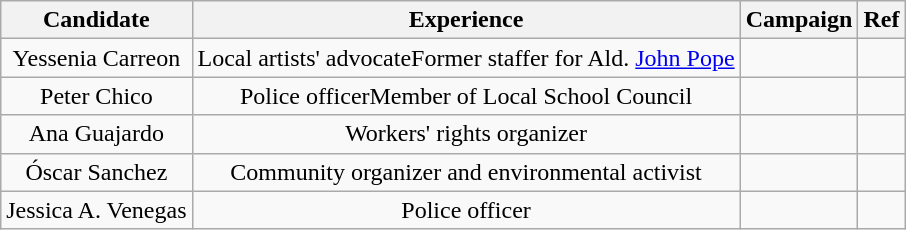<table class="wikitable" style="text-align:center">
<tr>
<th>Candidate</th>
<th>Experience</th>
<th>Campaign</th>
<th>Ref</th>
</tr>
<tr>
<td>Yessenia Carreon</td>
<td>Local artists' advocateFormer staffer for Ald. <a href='#'>John Pope</a></td>
<td></td>
<td></td>
</tr>
<tr>
<td>Peter Chico</td>
<td>Police officerMember of Local School Council</td>
<td></td>
<td></td>
</tr>
<tr>
<td>Ana Guajardo</td>
<td>Workers' rights organizer</td>
<td></td>
<td></td>
</tr>
<tr>
<td>Óscar Sanchez</td>
<td>Community organizer and environmental activist</td>
<td></td>
<td></td>
</tr>
<tr>
<td>Jessica A. Venegas</td>
<td>Police officer</td>
<td></td>
<td></td>
</tr>
</table>
